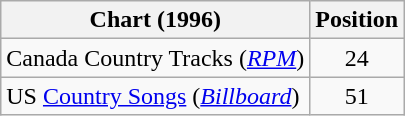<table class="wikitable sortable">
<tr>
<th scope="col">Chart (1996)</th>
<th scope="col">Position</th>
</tr>
<tr>
<td>Canada Country Tracks (<em><a href='#'>RPM</a></em>)</td>
<td align="center">24</td>
</tr>
<tr>
<td>US <a href='#'>Country Songs</a> (<em><a href='#'>Billboard</a></em>)</td>
<td align="center">51</td>
</tr>
</table>
